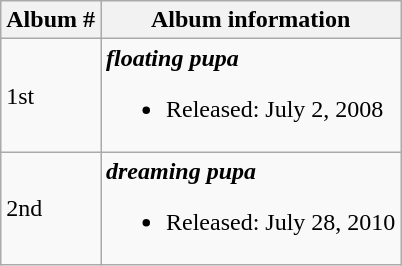<table class="wikitable">
<tr>
<th>Album #</th>
<th>Album information</th>
</tr>
<tr>
<td>1st</td>
<td><strong><em>floating pupa</em></strong><br><ul><li>Released: July 2, 2008</li></ul></td>
</tr>
<tr>
<td>2nd</td>
<td><strong><em>dreaming pupa</em></strong><br><ul><li>Released: July 28, 2010</li></ul></td>
</tr>
</table>
